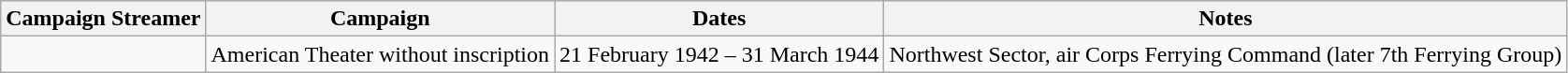<table class="wikitable">
<tr style="background:#efefef;">
<th>Campaign Streamer</th>
<th>Campaign</th>
<th>Dates</th>
<th>Notes</th>
</tr>
<tr>
<td></td>
<td>American Theater without inscription</td>
<td>21 February 1942 – 31 March 1944</td>
<td>Northwest Sector, air Corps Ferrying Command (later 7th Ferrying Group)</td>
</tr>
</table>
